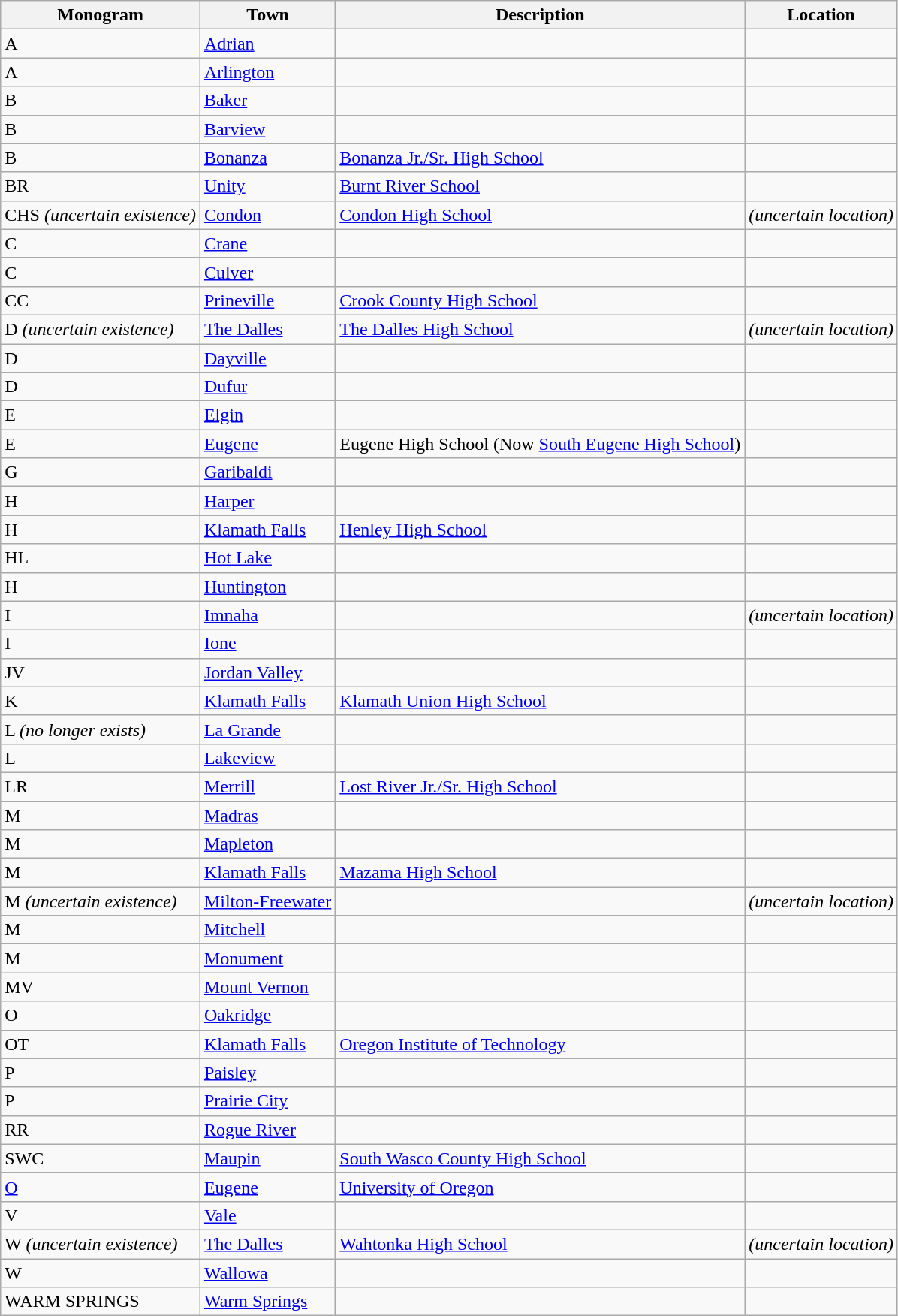<table class="wikitable sortable" style="border:1px solid #aaa; border-collapse:collapse">
<tr>
<th>Monogram</th>
<th>Town</th>
<th>Description</th>
<th>Location</th>
</tr>
<tr>
<td>A</td>
<td><a href='#'>Adrian</a></td>
<td></td>
<td></td>
</tr>
<tr>
<td>A</td>
<td><a href='#'>Arlington</a></td>
<td></td>
<td></td>
</tr>
<tr>
<td>B</td>
<td><a href='#'>Baker</a></td>
<td></td>
<td></td>
</tr>
<tr>
<td>B</td>
<td><a href='#'>Barview</a></td>
<td></td>
<td></td>
</tr>
<tr>
<td>B</td>
<td><a href='#'>Bonanza</a></td>
<td><a href='#'>Bonanza Jr./Sr. High School</a></td>
<td></td>
</tr>
<tr>
<td>BR</td>
<td><a href='#'>Unity</a></td>
<td><a href='#'>Burnt River School</a></td>
<td></td>
</tr>
<tr>
<td>CHS <em>(uncertain existence)</em></td>
<td><a href='#'>Condon</a></td>
<td><a href='#'>Condon High School</a></td>
<td>  <em>(uncertain location)</em></td>
</tr>
<tr>
<td>C</td>
<td><a href='#'>Crane</a></td>
<td></td>
<td></td>
</tr>
<tr>
<td>C</td>
<td><a href='#'>Culver</a></td>
<td></td>
<td></td>
</tr>
<tr>
<td>CC</td>
<td><a href='#'>Prineville</a></td>
<td><a href='#'>Crook County High School</a></td>
<td></td>
</tr>
<tr>
<td>D <em>(uncertain existence)</em></td>
<td><a href='#'>The Dalles</a></td>
<td><a href='#'>The Dalles High School</a></td>
<td>  <em>(uncertain location)</em></td>
</tr>
<tr>
<td>D</td>
<td><a href='#'>Dayville</a></td>
<td></td>
<td></td>
</tr>
<tr>
<td>D</td>
<td><a href='#'>Dufur</a></td>
<td></td>
<td></td>
</tr>
<tr>
<td>E</td>
<td><a href='#'>Elgin</a></td>
<td></td>
<td></td>
</tr>
<tr>
<td>E</td>
<td><a href='#'>Eugene</a></td>
<td>Eugene High School (Now <a href='#'>South Eugene High School</a>)</td>
<td></td>
</tr>
<tr>
<td>G</td>
<td><a href='#'>Garibaldi</a></td>
<td></td>
<td></td>
</tr>
<tr>
<td>H</td>
<td><a href='#'>Harper</a></td>
<td></td>
<td></td>
</tr>
<tr>
<td>H</td>
<td><a href='#'>Klamath Falls</a></td>
<td><a href='#'>Henley High School</a></td>
<td></td>
</tr>
<tr>
<td>HL</td>
<td><a href='#'>Hot Lake</a></td>
<td></td>
<td></td>
</tr>
<tr>
<td>H</td>
<td><a href='#'>Huntington</a></td>
<td></td>
<td></td>
</tr>
<tr>
<td>I</td>
<td><a href='#'>Imnaha</a></td>
<td></td>
<td>  <em>(uncertain location)</em></td>
</tr>
<tr>
<td>I</td>
<td><a href='#'>Ione</a></td>
<td></td>
<td></td>
</tr>
<tr>
<td>JV</td>
<td><a href='#'>Jordan Valley</a></td>
<td></td>
<td></td>
</tr>
<tr>
<td>K</td>
<td><a href='#'>Klamath Falls</a></td>
<td><a href='#'>Klamath Union High School</a></td>
<td></td>
</tr>
<tr>
<td>L <em>(no longer exists)</em></td>
<td><a href='#'>La Grande</a></td>
<td></td>
<td></td>
</tr>
<tr>
<td>L</td>
<td><a href='#'>Lakeview</a></td>
<td></td>
<td></td>
</tr>
<tr>
<td>LR</td>
<td><a href='#'>Merrill</a></td>
<td><a href='#'>Lost River Jr./Sr. High School</a></td>
<td></td>
</tr>
<tr>
<td>M</td>
<td><a href='#'>Madras</a></td>
<td></td>
<td></td>
</tr>
<tr>
<td>M</td>
<td><a href='#'>Mapleton</a></td>
<td></td>
<td></td>
</tr>
<tr>
<td>M</td>
<td><a href='#'>Klamath Falls</a></td>
<td><a href='#'>Mazama High School</a></td>
<td></td>
</tr>
<tr>
<td>M <em>(uncertain existence)</em></td>
<td><a href='#'>Milton-Freewater</a></td>
<td></td>
<td>  <em>(uncertain location)</em></td>
</tr>
<tr>
<td>M</td>
<td><a href='#'>Mitchell</a></td>
<td></td>
<td></td>
</tr>
<tr>
<td>M</td>
<td><a href='#'>Monument</a></td>
<td></td>
<td></td>
</tr>
<tr>
<td>MV</td>
<td><a href='#'>Mount Vernon</a></td>
<td></td>
<td></td>
</tr>
<tr>
<td>O</td>
<td><a href='#'>Oakridge</a></td>
<td></td>
<td></td>
</tr>
<tr>
<td>OT</td>
<td><a href='#'>Klamath Falls</a></td>
<td><a href='#'>Oregon Institute of Technology</a></td>
<td></td>
</tr>
<tr>
<td>P</td>
<td><a href='#'>Paisley</a></td>
<td></td>
<td></td>
</tr>
<tr>
<td>P</td>
<td><a href='#'>Prairie City</a></td>
<td></td>
<td></td>
</tr>
<tr>
<td>RR</td>
<td><a href='#'>Rogue River</a></td>
<td></td>
<td></td>
</tr>
<tr>
<td>SWC</td>
<td><a href='#'>Maupin</a></td>
<td><a href='#'>South Wasco County High School</a></td>
<td></td>
</tr>
<tr>
<td><a href='#'>O</a></td>
<td><a href='#'>Eugene</a></td>
<td><a href='#'>University of Oregon</a></td>
<td></td>
</tr>
<tr>
<td>V</td>
<td><a href='#'>Vale</a></td>
<td></td>
<td></td>
</tr>
<tr>
<td>W <em>(uncertain existence)</em></td>
<td><a href='#'>The Dalles</a></td>
<td><a href='#'>Wahtonka High School</a></td>
<td>  <em>(uncertain location)</em></td>
</tr>
<tr>
<td>W</td>
<td><a href='#'>Wallowa</a></td>
<td></td>
<td></td>
</tr>
<tr>
<td>WARM SPRINGS</td>
<td><a href='#'>Warm Springs</a></td>
<td></td>
<td></td>
</tr>
</table>
